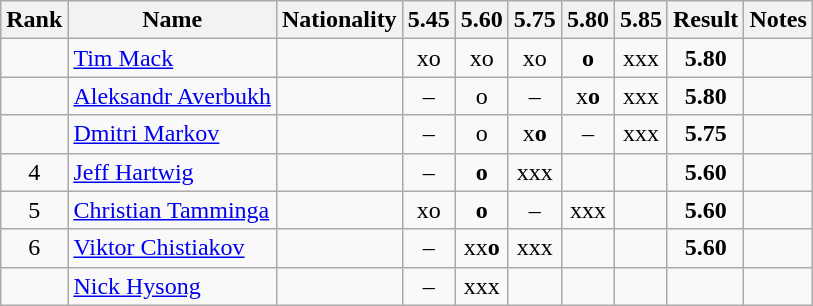<table class="wikitable sortable" style="text-align:center">
<tr>
<th>Rank</th>
<th>Name</th>
<th>Nationality</th>
<th>5.45</th>
<th>5.60</th>
<th>5.75</th>
<th>5.80</th>
<th>5.85</th>
<th>Result</th>
<th>Notes</th>
</tr>
<tr>
<td></td>
<td align=left><a href='#'>Tim Mack</a></td>
<td align=left></td>
<td>xo</td>
<td>xo</td>
<td>xo</td>
<td><strong>o</strong></td>
<td>xxx</td>
<td><strong>5.80</strong></td>
<td></td>
</tr>
<tr>
<td></td>
<td align=left><a href='#'>Aleksandr Averbukh</a></td>
<td align=left></td>
<td>–</td>
<td>o</td>
<td>–</td>
<td>x<strong>o</strong></td>
<td>xxx</td>
<td><strong>5.80</strong></td>
<td></td>
</tr>
<tr>
<td></td>
<td align=left><a href='#'>Dmitri Markov</a></td>
<td align=left></td>
<td>–</td>
<td>o</td>
<td>x<strong>o</strong></td>
<td>–</td>
<td>xxx</td>
<td><strong>5.75</strong></td>
<td></td>
</tr>
<tr>
<td>4</td>
<td align=left><a href='#'>Jeff Hartwig</a></td>
<td align=left></td>
<td>–</td>
<td><strong>o</strong></td>
<td>xxx</td>
<td></td>
<td></td>
<td><strong>5.60</strong></td>
<td></td>
</tr>
<tr>
<td>5</td>
<td align=left><a href='#'>Christian Tamminga</a></td>
<td align=left></td>
<td>xo</td>
<td><strong>o</strong></td>
<td>–</td>
<td>xxx</td>
<td></td>
<td><strong>5.60</strong></td>
<td></td>
</tr>
<tr>
<td>6</td>
<td align=left><a href='#'>Viktor Chistiakov</a></td>
<td align=left></td>
<td>–</td>
<td>xx<strong>o</strong></td>
<td>xxx</td>
<td></td>
<td></td>
<td><strong>5.60</strong></td>
<td></td>
</tr>
<tr>
<td></td>
<td align=left><a href='#'>Nick Hysong</a></td>
<td align=left></td>
<td>–</td>
<td>xxx</td>
<td></td>
<td></td>
<td></td>
<td><strong></strong></td>
<td></td>
</tr>
</table>
